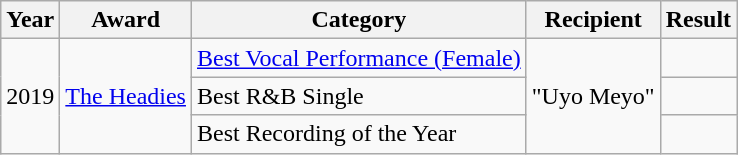<table class="wikitable sortable">
<tr>
<th>Year</th>
<th>Award</th>
<th>Category</th>
<th>Recipient</th>
<th>Result</th>
</tr>
<tr>
<td rowspan = "3">2019</td>
<td rowspan="3"><a href='#'>The Headies</a></td>
<td><a href='#'>Best Vocal Performance (Female)</a></td>
<td rowspan="3">"Uyo Meyo"</td>
<td></td>
</tr>
<tr>
<td>Best R&B Single</td>
<td></td>
</tr>
<tr>
<td>Best Recording of the Year</td>
<td></td>
</tr>
</table>
